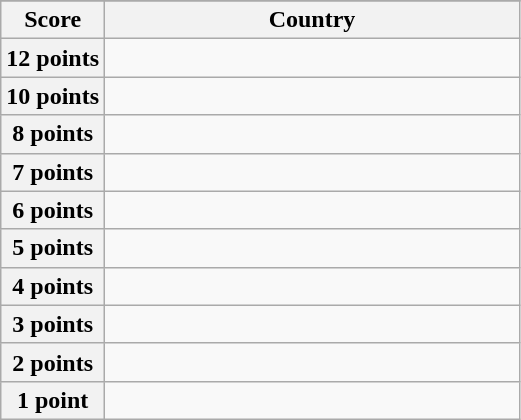<table class="wikitable">
<tr>
</tr>
<tr>
<th scope="col" width="20%">Score</th>
<th scope="col">Country</th>
</tr>
<tr>
<th scope="row">12 points</th>
<td></td>
</tr>
<tr>
<th scope="row">10 points</th>
<td></td>
</tr>
<tr>
<th scope="row">8 points</th>
<td></td>
</tr>
<tr>
<th scope="row">7 points</th>
<td></td>
</tr>
<tr>
<th scope="row">6 points</th>
<td></td>
</tr>
<tr>
<th scope="row">5 points</th>
<td></td>
</tr>
<tr>
<th scope="row">4 points</th>
<td></td>
</tr>
<tr>
<th scope="row">3 points</th>
<td></td>
</tr>
<tr>
<th scope="row">2 points</th>
<td></td>
</tr>
<tr>
<th scope="row">1 point</th>
<td></td>
</tr>
</table>
